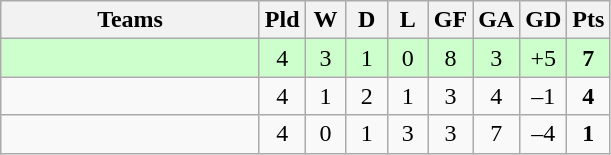<table class="wikitable" style="text-align: center;">
<tr>
<th width=165>Teams</th>
<th width=20>Pld</th>
<th width=20>W</th>
<th width=20>D</th>
<th width=20>L</th>
<th width=20>GF</th>
<th width=20>GA</th>
<th width=20>GD</th>
<th width=20>Pts</th>
</tr>
<tr align=center style="background:#ccffcc;">
<td style="text-align:left;"></td>
<td>4</td>
<td>3</td>
<td>1</td>
<td>0</td>
<td>8</td>
<td>3</td>
<td>+5</td>
<td><strong>7</strong></td>
</tr>
<tr align=center>
<td style="text-align:left;"></td>
<td>4</td>
<td>1</td>
<td>2</td>
<td>1</td>
<td>3</td>
<td>4</td>
<td>–1</td>
<td><strong>4</strong></td>
</tr>
<tr align=center>
<td style="text-align:left;"></td>
<td>4</td>
<td>0</td>
<td>1</td>
<td>3</td>
<td>3</td>
<td>7</td>
<td>–4</td>
<td><strong>1</strong></td>
</tr>
</table>
